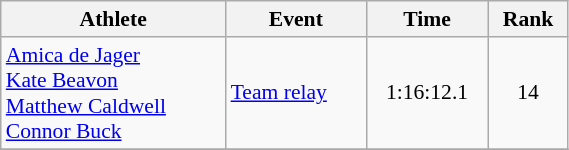<table class="wikitable" style="text-align:center; font-size:90%; width:30%;">
<tr>
<th>Athlete</th>
<th>Event</th>
<th>Time</th>
<th>Rank</th>
</tr>
<tr>
<td align=left><a href='#'>Amica de Jager</a><br><a href='#'>Kate Beavon</a><br><a href='#'>Matthew Caldwell</a><br><a href='#'>Connor Buck</a></td>
<td align=left><a href='#'>Team relay</a></td>
<td>1:16:12.1</td>
<td>14</td>
</tr>
<tr>
</tr>
</table>
